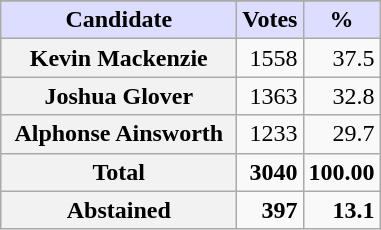<table class="wikitable sortable plainrowheaders">
<tr style="background-color:#E9E9E9">
</tr>
<tr>
<th scope="col" style="background:#ddf; width:150px;">Candidate</th>
<th scope="col" style="background:#ddf;">Votes</th>
<th scope="col" style="background:#ddf;">%</th>
</tr>
<tr>
<th scope="row">Kevin Mackenzie</th>
<td align="right">1558</td>
<td align=right>37.5</td>
</tr>
<tr>
<th scope="row">Joshua Glover</th>
<td align="right">1363</td>
<td align=right>32.8</td>
</tr>
<tr>
<th scope="row">Alphonse Ainsworth</th>
<td align="right">1233</td>
<td align=right>29.7</td>
</tr>
<tr>
<th scope="row"><strong>Total</strong></th>
<td align="right"><strong>3040</strong></td>
<td align=right><strong>100.00</strong></td>
</tr>
<tr>
<th scope="row"><strong>Abstained</strong></th>
<td align="right"><strong>397</strong></td>
<td align=right><strong>13.1</strong></td>
</tr>
</table>
